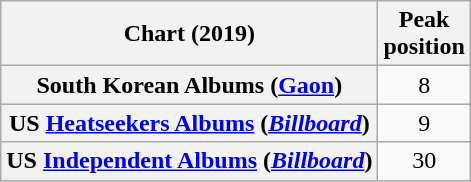<table class="wikitable plainrowheaders" style="text-align:center">
<tr>
<th scope="col">Chart (2019)</th>
<th scope="col">Peak<br>position</th>
</tr>
<tr>
<th scope="row">South Korean Albums (<a href='#'>Gaon</a>)</th>
<td>8</td>
</tr>
<tr>
<th scope="row">US <a href='#'>Heatseekers Albums</a> (<em><a href='#'>Billboard</a></em>)</th>
<td>9</td>
</tr>
<tr>
<th scope="row">US <a href='#'>Independent Albums</a> (<em><a href='#'>Billboard</a></em>)</th>
<td>30</td>
</tr>
</table>
